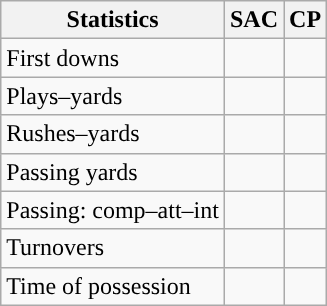<table class="wikitable" style="float:left">
<tr>
<th>Statistics</th>
<th>SAC</th>
<th>CP</th>
</tr>
<tr>
<td>First downs</td>
<td></td>
<td></td>
</tr>
<tr>
<td>Plays–yards</td>
<td></td>
<td></td>
</tr>
<tr>
<td>Rushes–yards</td>
<td></td>
<td></td>
</tr>
<tr>
<td>Passing yards</td>
<td></td>
<td></td>
</tr>
<tr>
<td>Passing: comp–att–int</td>
<td></td>
<td></td>
</tr>
<tr>
<td>Turnovers</td>
<td></td>
<td></td>
</tr>
<tr>
<td>Time of possession</td>
<td></td>
<td></td>
</tr>
</table>
